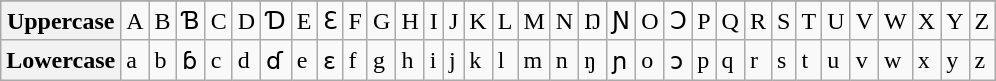<table class="wikitable">
<tr>
</tr>
<tr>
<th>Uppercase</th>
<td>A</td>
<td>B</td>
<td>Ɓ</td>
<td>C</td>
<td>D</td>
<td>Ɗ</td>
<td>E</td>
<td>Ɛ</td>
<td>F</td>
<td>G</td>
<td>H</td>
<td>I</td>
<td>J</td>
<td>K</td>
<td>L</td>
<td>M</td>
<td>N</td>
<td>Ŋ</td>
<td>Ɲ</td>
<td>O</td>
<td>Ɔ</td>
<td>P</td>
<td>Q</td>
<td>R</td>
<td>S</td>
<td>T</td>
<td>U</td>
<td>V</td>
<td>W</td>
<td>X</td>
<td>Y</td>
<td>Z</td>
</tr>
<tr>
<th>Lowercase</th>
<td>a</td>
<td>b</td>
<td>ɓ</td>
<td>c</td>
<td>d</td>
<td>ɗ</td>
<td>e</td>
<td>ɛ</td>
<td>f</td>
<td>g</td>
<td>h</td>
<td>i</td>
<td>j</td>
<td>k</td>
<td>l</td>
<td>m</td>
<td>n</td>
<td>ŋ</td>
<td>ɲ</td>
<td>o</td>
<td>ɔ</td>
<td>p</td>
<td>q</td>
<td>r</td>
<td>s</td>
<td>t</td>
<td>u</td>
<td>v</td>
<td>w</td>
<td>x</td>
<td>y</td>
<td>z</td>
</tr>
</table>
